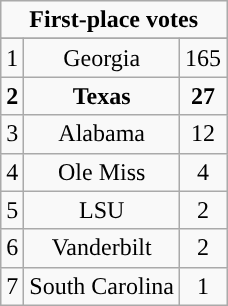<table class="wikitable">
<tr align="center">
<td align="center" Colspan="3"><strong>First-place votes</strong></td>
</tr>
<tr align="center">
</tr>
<tr align="center">
<td>1</td>
<td>Georgia</td>
<td>165</td>
</tr>
<tr align="center">
<td><strong>2</strong></td>
<td><strong>Texas</strong></td>
<td><strong>27</strong></td>
</tr>
<tr align="center">
<td>3</td>
<td>Alabama</td>
<td>12</td>
</tr>
<tr align="center">
<td>4</td>
<td>Ole Miss</td>
<td>4</td>
</tr>
<tr align="center">
<td>5</td>
<td>LSU</td>
<td>2</td>
</tr>
<tr align="center">
<td>6</td>
<td>Vanderbilt</td>
<td>2</td>
</tr>
<tr align="center">
<td>7</td>
<td>South Carolina</td>
<td>1</td>
</tr>
</table>
